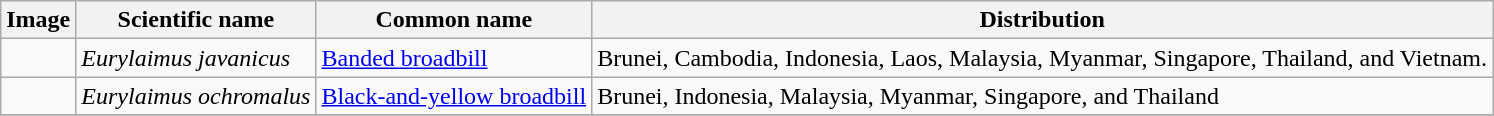<table class="wikitable">
<tr>
<th>Image</th>
<th>Scientific name</th>
<th>Common name</th>
<th>Distribution</th>
</tr>
<tr>
<td></td>
<td><em>Eurylaimus javanicus</em></td>
<td><a href='#'>Banded broadbill</a></td>
<td>Brunei, Cambodia, Indonesia, Laos, Malaysia, Myanmar, Singapore, Thailand, and Vietnam.</td>
</tr>
<tr>
<td></td>
<td><em>Eurylaimus ochromalus</em></td>
<td><a href='#'>Black-and-yellow broadbill</a></td>
<td>Brunei, Indonesia, Malaysia, Myanmar, Singapore, and Thailand</td>
</tr>
<tr>
</tr>
</table>
